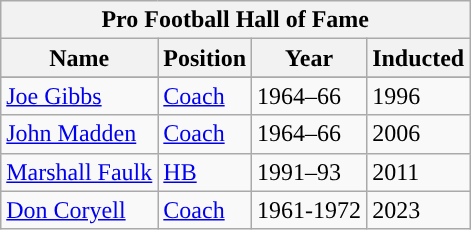<table class="wikitable">
<tr align="center">
<th colspan=5>Pro Football Hall of Fame</th>
</tr>
<tr>
<th>Name</th>
<th>Position</th>
<th>Year</th>
<th>Inducted</th>
</tr>
<tr align="center" bgcolor="">
</tr>
<tr>
<td><a href='#'>Joe Gibbs</a></td>
<td><a href='#'>Coach</a></td>
<td>1964–66</td>
<td>1996</td>
</tr>
<tr>
<td><a href='#'>John Madden</a></td>
<td><a href='#'>Coach</a></td>
<td>1964–66</td>
<td>2006</td>
</tr>
<tr>
<td><a href='#'>Marshall Faulk</a></td>
<td><a href='#'>HB</a></td>
<td>1991–93</td>
<td>2011</td>
</tr>
<tr>
<td><a href='#'>Don Coryell</a></td>
<td><a href='#'>Coach</a></td>
<td>1961-1972</td>
<td>2023</td>
</tr>
</table>
